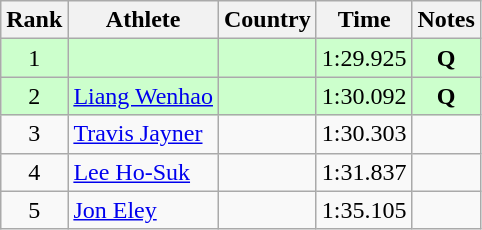<table class="wikitable sortable" style="text-align:center">
<tr>
<th>Rank</th>
<th>Athlete</th>
<th>Country</th>
<th>Time</th>
<th>Notes</th>
</tr>
<tr bgcolor="#ccffcc">
<td>1</td>
<td align=left></td>
<td align=left></td>
<td>1:29.925</td>
<td><strong>Q</strong></td>
</tr>
<tr bgcolor="#ccffcc">
<td>2</td>
<td align=left><a href='#'>Liang Wenhao</a></td>
<td align=left></td>
<td>1:30.092</td>
<td><strong>Q</strong></td>
</tr>
<tr>
<td>3</td>
<td align=left><a href='#'>Travis Jayner</a></td>
<td align=left></td>
<td>1:30.303</td>
<td></td>
</tr>
<tr>
<td>4</td>
<td align=left><a href='#'>Lee Ho-Suk</a></td>
<td align=left></td>
<td>1:31.837</td>
<td></td>
</tr>
<tr>
<td>5</td>
<td align=left><a href='#'>Jon Eley</a></td>
<td align=left></td>
<td>1:35.105</td>
<td></td>
</tr>
</table>
